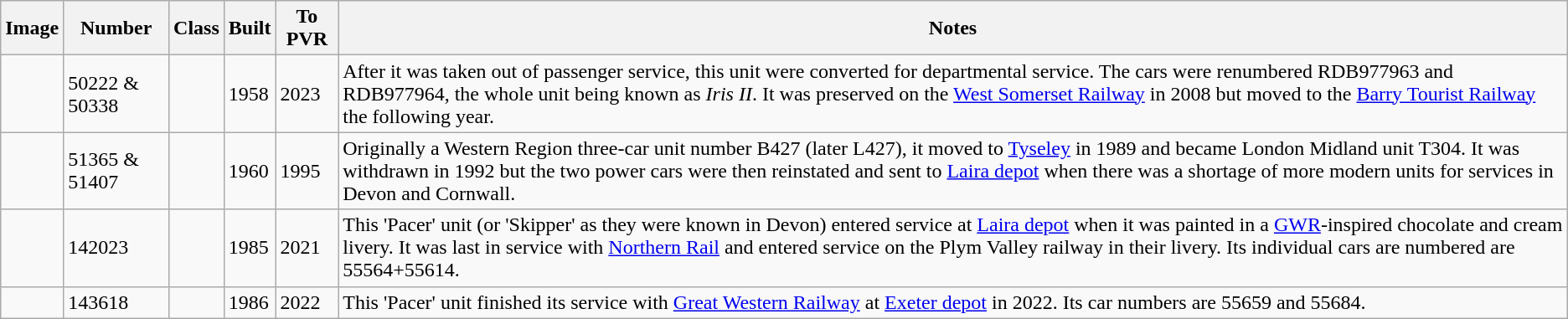<table class="wikitable sortable">
<tr>
<th class=unsortable>Image</th>
<th>Number</th>
<th>Class</th>
<th>Built</th>
<th>To PVR</th>
<th class=unsortable>Notes</th>
</tr>
<tr>
<td></td>
<td>50222 & 50338</td>
<td></td>
<td>1958</td>
<td>2023</td>
<td>After it was taken out of passenger service, this unit were converted for departmental service. The cars were renumbered RDB977963 and RDB977964, the whole unit being known as <em>Iris II</em>. It was preserved on the <a href='#'>West Somerset Railway</a> in 2008 but moved to the <a href='#'>Barry Tourist Railway</a> the following year.</td>
</tr>
<tr>
<td></td>
<td>51365 & 51407</td>
<td></td>
<td>1960</td>
<td>1995</td>
<td>Originally a Western Region three-car unit number B427 (later L427), it moved to <a href='#'>Tyseley</a> in 1989 and became London Midland unit T304. It was withdrawn in 1992 but the two power cars were then reinstated and sent to <a href='#'>Laira depot</a> when there was a shortage of more modern units for services in Devon and Cornwall.</td>
</tr>
<tr>
<td></td>
<td>142023</td>
<td></td>
<td>1985</td>
<td>2021</td>
<td>This 'Pacer' unit  (or 'Skipper' as they were known in Devon) entered service at <a href='#'>Laira depot</a> when it was painted in a <a href='#'>GWR</a>-inspired chocolate and cream livery. It was last in service with <a href='#'>Northern Rail</a> and entered service on the Plym Valley railway in their livery. Its individual cars are numbered are 55564+55614.</td>
</tr>
<tr>
<td></td>
<td>143618</td>
<td></td>
<td>1986</td>
<td>2022</td>
<td>This 'Pacer' unit finished its service with <a href='#'>Great Western Railway</a> at <a href='#'>Exeter depot</a> in 2022. Its car numbers are 55659 and 55684.</td>
</tr>
</table>
